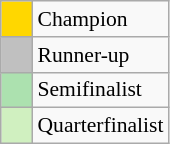<table class="wikitable" style="font-size:90%">
<tr>
<td style="background:gold;">    </td>
<td>Champion</td>
</tr>
<tr>
<td style="background:silver;">    </td>
<td>Runner-up</td>
</tr>
<tr>
<td style="background:#ACE1AF;">    </td>
<td>Semifinalist</td>
</tr>
<tr>
<td style="background:#D0F0C0;">    </td>
<td>Quarterfinalist</td>
</tr>
</table>
